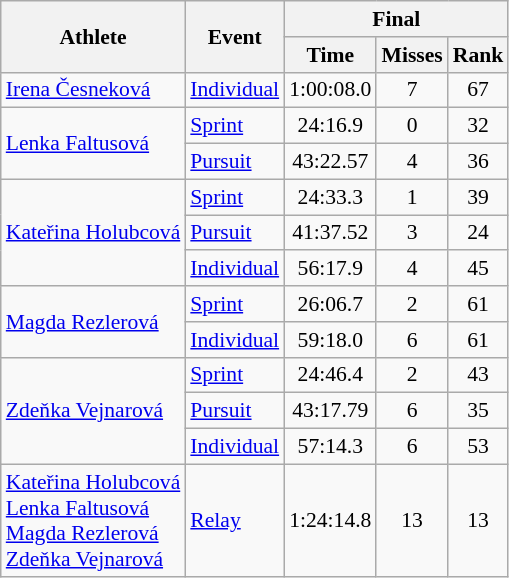<table class="wikitable" style="font-size:90%">
<tr>
<th rowspan="2">Athlete</th>
<th rowspan="2">Event</th>
<th colspan="3">Final</th>
</tr>
<tr>
<th>Time</th>
<th>Misses</th>
<th>Rank</th>
</tr>
<tr>
<td><a href='#'>Irena Česneková</a></td>
<td><a href='#'>Individual</a></td>
<td align="center">1:00:08.0</td>
<td align="center">7</td>
<td align="center">67</td>
</tr>
<tr>
<td rowspan=2><a href='#'>Lenka Faltusová</a></td>
<td><a href='#'>Sprint</a></td>
<td align="center">24:16.9</td>
<td align="center">0</td>
<td align="center">32</td>
</tr>
<tr>
<td><a href='#'>Pursuit</a></td>
<td align="center">43:22.57</td>
<td align="center">4</td>
<td align="center">36</td>
</tr>
<tr>
<td rowspan=3><a href='#'>Kateřina Holubcová</a></td>
<td><a href='#'>Sprint</a></td>
<td align="center">24:33.3</td>
<td align="center">1</td>
<td align="center">39</td>
</tr>
<tr>
<td><a href='#'>Pursuit</a></td>
<td align="center">41:37.52</td>
<td align="center">3</td>
<td align="center">24</td>
</tr>
<tr>
<td><a href='#'>Individual</a></td>
<td align="center">56:17.9</td>
<td align="center">4</td>
<td align="center">45</td>
</tr>
<tr>
<td rowspan=2><a href='#'>Magda Rezlerová</a></td>
<td><a href='#'>Sprint</a></td>
<td align="center">26:06.7</td>
<td align="center">2</td>
<td align="center">61</td>
</tr>
<tr>
<td><a href='#'>Individual</a></td>
<td align="center">59:18.0</td>
<td align="center">6</td>
<td align="center">61</td>
</tr>
<tr>
<td rowspan=3><a href='#'>Zdeňka Vejnarová</a></td>
<td><a href='#'>Sprint</a></td>
<td align="center">24:46.4</td>
<td align="center">2</td>
<td align="center">43</td>
</tr>
<tr>
<td><a href='#'>Pursuit</a></td>
<td align="center">43:17.79</td>
<td align="center">6</td>
<td align="center">35</td>
</tr>
<tr>
<td><a href='#'>Individual</a></td>
<td align="center">57:14.3</td>
<td align="center">6</td>
<td align="center">53</td>
</tr>
<tr>
<td><a href='#'>Kateřina Holubcová</a><br><a href='#'>Lenka Faltusová</a><br><a href='#'>Magda Rezlerová</a><br><a href='#'>Zdeňka Vejnarová</a></td>
<td><a href='#'>Relay</a></td>
<td align="center">1:24:14.8</td>
<td align="center">13</td>
<td align="center">13</td>
</tr>
</table>
